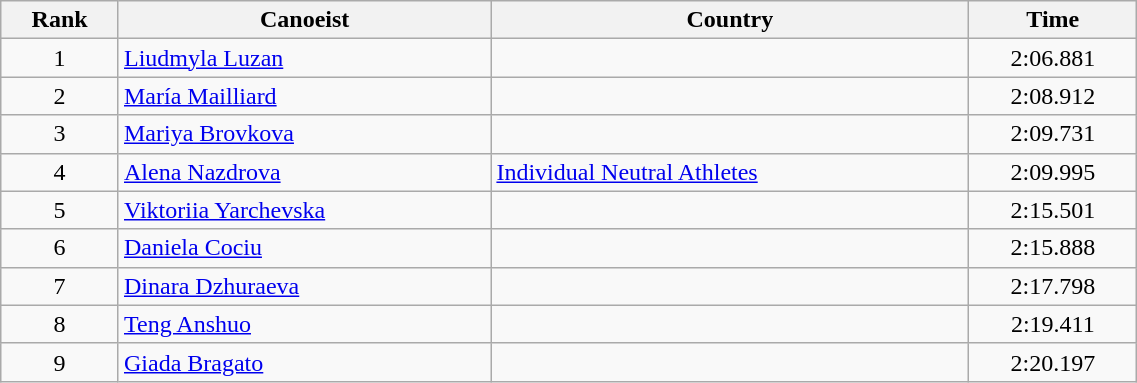<table class="wikitable" style="text-align:center;width: 60%">
<tr>
<th>Rank</th>
<th>Canoeist</th>
<th>Country</th>
<th>Time</th>
</tr>
<tr>
<td>1</td>
<td align="left"><a href='#'>Liudmyla Luzan</a></td>
<td align="left"></td>
<td>2:06.881</td>
</tr>
<tr>
<td>2</td>
<td align="left"><a href='#'>María Mailliard</a></td>
<td align="left"></td>
<td>2:08.912</td>
</tr>
<tr>
<td>3</td>
<td align="left"><a href='#'>Mariya Brovkova</a></td>
<td align="left"></td>
<td>2:09.731</td>
</tr>
<tr>
<td>4</td>
<td align="left"><a href='#'>Alena Nazdrova</a></td>
<td align="left"><a href='#'>Individual Neutral Athletes</a></td>
<td>2:09.995</td>
</tr>
<tr>
<td>5</td>
<td align="left"><a href='#'>Viktoriia Yarchevska</a></td>
<td align="left"></td>
<td>2:15.501</td>
</tr>
<tr>
<td>6</td>
<td align="left"><a href='#'>Daniela Cociu</a></td>
<td align="left"></td>
<td>2:15.888</td>
</tr>
<tr>
<td>7</td>
<td align="left"><a href='#'>Dinara Dzhuraeva</a></td>
<td align="left"></td>
<td>2:17.798</td>
</tr>
<tr>
<td>8</td>
<td align="left"><a href='#'>Teng Anshuo</a></td>
<td align="left"></td>
<td>2:19.411</td>
</tr>
<tr>
<td>9</td>
<td align="left"><a href='#'>Giada Bragato</a></td>
<td align="left"></td>
<td>2:20.197</td>
</tr>
</table>
